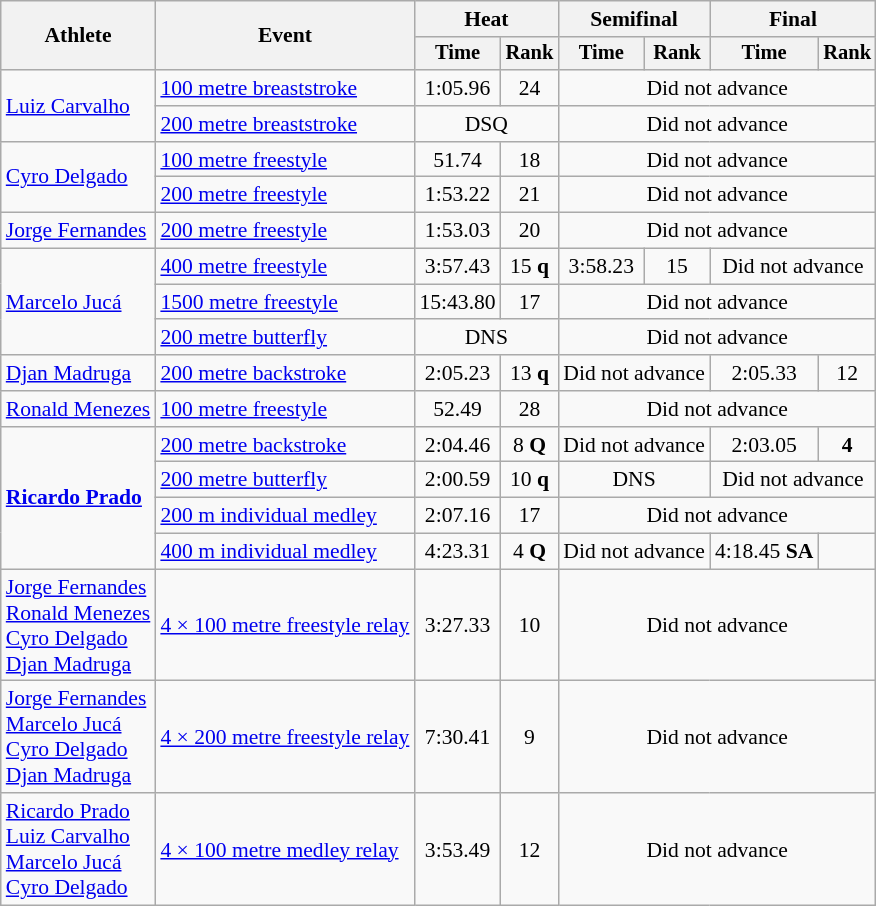<table class=wikitable style="font-size:90%">
<tr>
<th rowspan="2">Athlete</th>
<th rowspan="2">Event</th>
<th colspan="2">Heat</th>
<th colspan="2">Semifinal</th>
<th colspan="2">Final</th>
</tr>
<tr style="font-size:95%">
<th>Time</th>
<th>Rank</th>
<th>Time</th>
<th>Rank</th>
<th>Time</th>
<th>Rank</th>
</tr>
<tr align=center>
<td style="text-align:left;" rowspan="2"><a href='#'>Luiz Carvalho</a></td>
<td align=left><a href='#'>100 metre breaststroke</a></td>
<td>1:05.96</td>
<td>24</td>
<td colspan=4>Did not advance</td>
</tr>
<tr align=center>
<td align=left><a href='#'>200 metre breaststroke</a></td>
<td colspan=2>DSQ</td>
<td colspan=4>Did not advance</td>
</tr>
<tr align=center>
<td style="text-align:left;" rowspan="2"><a href='#'>Cyro Delgado</a></td>
<td style="text-align:left;"><a href='#'>100 metre freestyle</a></td>
<td>51.74</td>
<td>18</td>
<td colspan=4>Did not advance</td>
</tr>
<tr align=center>
<td style="text-align:left;"><a href='#'>200 metre freestyle</a></td>
<td>1:53.22</td>
<td>21</td>
<td colspan=4>Did not advance</td>
</tr>
<tr align=center>
<td style="text-align:left;" rowspan="1"><a href='#'>Jorge Fernandes</a></td>
<td style="text-align:left;"><a href='#'>200 metre freestyle</a></td>
<td>1:53.03</td>
<td>20</td>
<td colspan=4>Did not advance</td>
</tr>
<tr align=center>
<td style="text-align:left;" rowspan="3"><a href='#'>Marcelo Jucá</a></td>
<td style="text-align:left;"><a href='#'>400 metre freestyle</a></td>
<td>3:57.43</td>
<td>15 <strong>q</strong></td>
<td>3:58.23</td>
<td>15</td>
<td colspan=2>Did not advance</td>
</tr>
<tr align=center>
<td style="text-align:left;"><a href='#'>1500 metre freestyle</a></td>
<td>15:43.80</td>
<td>17</td>
<td colspan=4>Did not advance</td>
</tr>
<tr align=center>
<td style="text-align:left;"><a href='#'>200 metre butterfly</a></td>
<td colspan=2>DNS</td>
<td colspan=4>Did not advance</td>
</tr>
<tr align=center>
<td style="text-align:left;" rowspan="1"><a href='#'>Djan Madruga</a></td>
<td style="text-align:left;"><a href='#'>200 metre backstroke</a></td>
<td>2:05.23</td>
<td>13 <strong>q</strong></td>
<td colspan=2>Did not advance</td>
<td>2:05.33</td>
<td>12</td>
</tr>
<tr align=center>
<td style="text-align:left;" rowspan="1"><a href='#'>Ronald Menezes</a></td>
<td style="text-align:left;"><a href='#'>100 metre freestyle</a></td>
<td>52.49</td>
<td>28</td>
<td colspan=4>Did not advance</td>
</tr>
<tr align=center>
<td style="text-align:left;" rowspan="4"><strong><a href='#'>Ricardo Prado</a></strong></td>
<td style="text-align:left;"><a href='#'>200 metre backstroke</a></td>
<td>2:04.46</td>
<td>8 <strong>Q</strong></td>
<td colspan=2>Did not advance</td>
<td>2:03.05</td>
<td><strong>4</strong></td>
</tr>
<tr align=center>
<td style="text-align:left;"><a href='#'>200 metre butterfly</a></td>
<td>2:00.59</td>
<td>10 <strong>q</strong></td>
<td colspan=2>DNS</td>
<td colspan=2>Did not advance</td>
</tr>
<tr align=center>
<td style="text-align:left;"><a href='#'>200 m individual medley</a></td>
<td>2:07.16</td>
<td>17</td>
<td colspan=4>Did not advance</td>
</tr>
<tr align=center>
<td style="text-align:left;"><a href='#'>400 m individual medley</a></td>
<td>4:23.31</td>
<td>4 <strong>Q</strong></td>
<td colspan=2>Did not advance</td>
<td>4:18.45 <strong>SA</strong></td>
<td></td>
</tr>
<tr align=center>
<td style="text-align:left;" rowspan="1"><a href='#'>Jorge Fernandes</a><br><a href='#'>Ronald Menezes</a><br><a href='#'>Cyro Delgado</a><br><a href='#'>Djan Madruga</a></td>
<td align=left><a href='#'>4 × 100 metre freestyle relay</a></td>
<td>3:27.33</td>
<td>10</td>
<td colspan=4>Did not advance</td>
</tr>
<tr align=center>
<td style="text-align:left;" rowspan="1"><a href='#'>Jorge Fernandes</a><br><a href='#'>Marcelo Jucá</a><br><a href='#'>Cyro Delgado</a><br><a href='#'>Djan Madruga</a></td>
<td align=left><a href='#'>4 × 200 metre freestyle relay</a></td>
<td>7:30.41</td>
<td>9</td>
<td colspan=4>Did not advance</td>
</tr>
<tr align=center>
<td style="text-align:left;" rowspan="1"><a href='#'>Ricardo Prado</a><br><a href='#'>Luiz Carvalho</a><br><a href='#'>Marcelo Jucá</a><br><a href='#'>Cyro Delgado</a></td>
<td align=left><a href='#'>4 × 100 metre medley relay</a></td>
<td>3:53.49</td>
<td>12</td>
<td colspan=4>Did not advance</td>
</tr>
</table>
